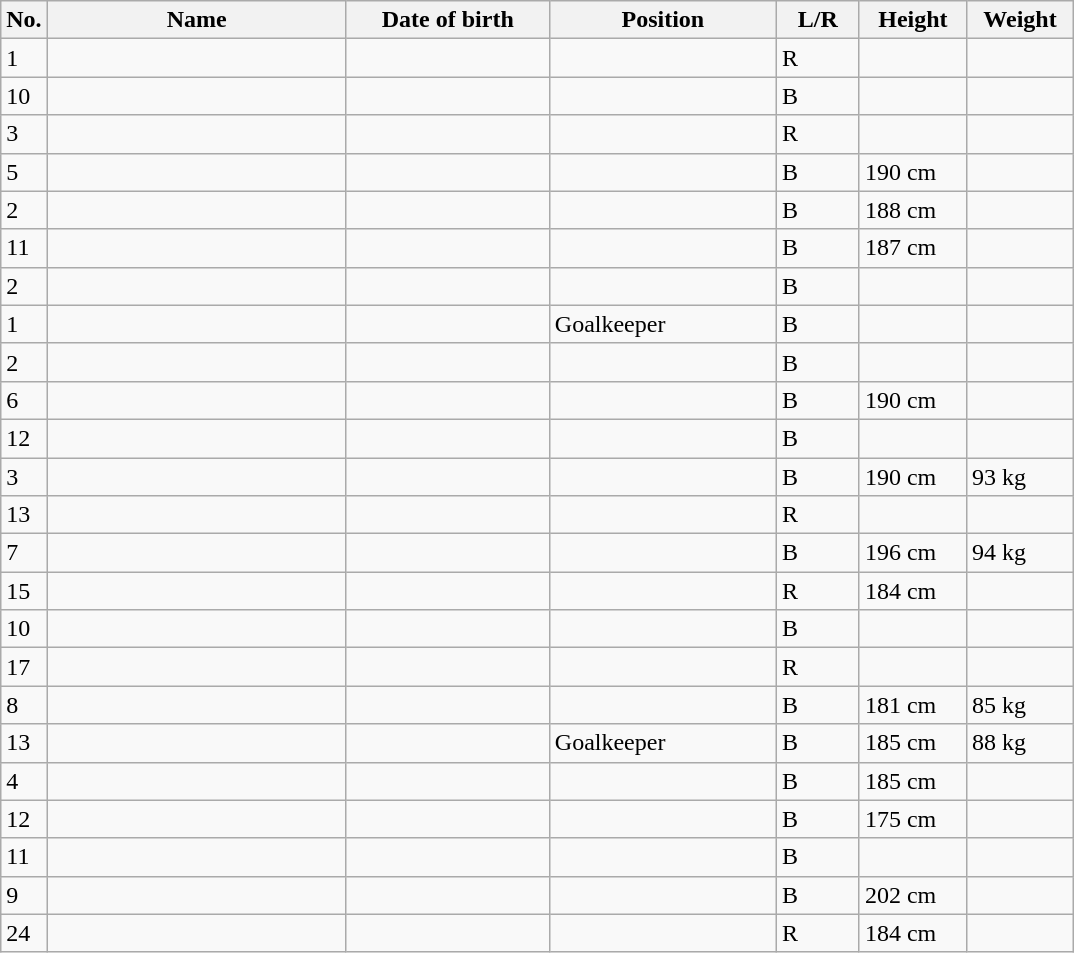<table class="wikitable sortable" style=font-size:100%; text-align:center;>
<tr>
<th>No.</th>
<th style=width:12em>Name</th>
<th style=width:8em>Date of birth</th>
<th style=width:9em>Position</th>
<th style=width:3em>L/R</th>
<th style=width:4em>Height</th>
<th style=width:4em>Weight</th>
</tr>
<tr>
<td>1</td>
<td align=left></td>
<td align=right></td>
<td></td>
<td>R</td>
<td></td>
<td></td>
</tr>
<tr>
<td>10</td>
<td align=left></td>
<td align=right></td>
<td></td>
<td>B</td>
<td></td>
<td></td>
</tr>
<tr>
<td>3</td>
<td align=left></td>
<td align=right></td>
<td></td>
<td>R</td>
<td></td>
<td></td>
</tr>
<tr>
<td>5</td>
<td align=left></td>
<td align=right></td>
<td></td>
<td>B</td>
<td>190 cm</td>
<td></td>
</tr>
<tr>
<td>2</td>
<td align=left></td>
<td align=right></td>
<td></td>
<td>B</td>
<td>188 cm</td>
<td></td>
</tr>
<tr>
<td>11</td>
<td align=left></td>
<td align=right></td>
<td></td>
<td>B</td>
<td>187 cm</td>
<td></td>
</tr>
<tr>
<td>2</td>
<td align=left></td>
<td align=right></td>
<td></td>
<td>B</td>
<td></td>
<td></td>
</tr>
<tr>
<td>1</td>
<td align=left></td>
<td align=right></td>
<td>Goalkeeper</td>
<td>B</td>
<td></td>
<td></td>
</tr>
<tr>
<td>2</td>
<td align=left></td>
<td align=right></td>
<td></td>
<td>B</td>
<td></td>
<td></td>
</tr>
<tr>
<td>6</td>
<td align=left></td>
<td align=right></td>
<td></td>
<td>B</td>
<td>190 cm</td>
<td></td>
</tr>
<tr>
<td>12</td>
<td align=left></td>
<td align=right></td>
<td></td>
<td>B</td>
<td></td>
<td></td>
</tr>
<tr>
<td>3</td>
<td align=left></td>
<td align=right></td>
<td></td>
<td>B</td>
<td>190 cm</td>
<td>93 kg</td>
</tr>
<tr>
<td>13</td>
<td align=left></td>
<td align=right></td>
<td></td>
<td>R</td>
<td></td>
<td></td>
</tr>
<tr>
<td>7</td>
<td align=left></td>
<td align=right></td>
<td></td>
<td>B</td>
<td>196 cm</td>
<td>94 kg</td>
</tr>
<tr>
<td>15</td>
<td align=left></td>
<td align=right></td>
<td></td>
<td>R</td>
<td>184 cm</td>
<td></td>
</tr>
<tr>
<td>10</td>
<td align=left></td>
<td align=right></td>
<td></td>
<td>B</td>
<td></td>
<td></td>
</tr>
<tr>
<td>17</td>
<td align=left></td>
<td align=right></td>
<td></td>
<td>R</td>
<td></td>
<td></td>
</tr>
<tr>
<td>8</td>
<td align=left></td>
<td align=right></td>
<td></td>
<td>B</td>
<td>181 cm</td>
<td>85 kg</td>
</tr>
<tr>
<td>13</td>
<td align=left></td>
<td align=right></td>
<td>Goalkeeper</td>
<td>B</td>
<td>185 cm</td>
<td>88 kg</td>
</tr>
<tr>
<td>4</td>
<td align=left></td>
<td align=right></td>
<td></td>
<td>B</td>
<td>185 cm</td>
<td></td>
</tr>
<tr>
<td>12</td>
<td align=left></td>
<td align=right></td>
<td></td>
<td>B</td>
<td>175 cm</td>
<td></td>
</tr>
<tr>
<td>11</td>
<td align=left></td>
<td align=right></td>
<td></td>
<td>B</td>
<td></td>
<td></td>
</tr>
<tr>
<td>9</td>
<td align=left></td>
<td align=right></td>
<td></td>
<td>B</td>
<td>202 cm</td>
<td></td>
</tr>
<tr>
<td>24</td>
<td align=left></td>
<td align=right></td>
<td></td>
<td>R</td>
<td>184 cm</td>
<td></td>
</tr>
</table>
